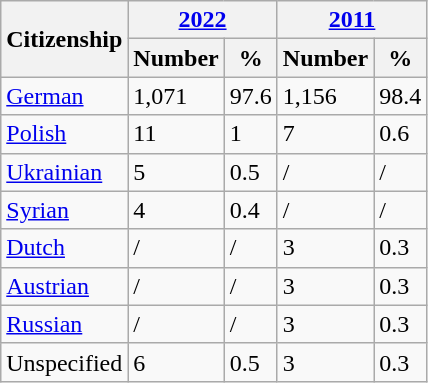<table class="wikitable sortable">
<tr>
<th rowspan="2">Citizenship</th>
<th colspan="2"><a href='#'>2022</a></th>
<th colspan="2"><a href='#'>2011</a></th>
</tr>
<tr>
<th>Number</th>
<th>%</th>
<th>Number</th>
<th>%</th>
</tr>
<tr>
<td><a href='#'>German</a></td>
<td>1,071</td>
<td>97.6</td>
<td>1,156</td>
<td>98.4</td>
</tr>
<tr>
<td><a href='#'>Polish</a></td>
<td>11</td>
<td>1</td>
<td>7</td>
<td>0.6</td>
</tr>
<tr>
<td><a href='#'>Ukrainian</a></td>
<td>5</td>
<td>0.5</td>
<td>/</td>
<td>/</td>
</tr>
<tr>
<td><a href='#'>Syrian</a></td>
<td>4</td>
<td>0.4</td>
<td>/</td>
<td>/</td>
</tr>
<tr>
<td><a href='#'>Dutch</a></td>
<td>/</td>
<td>/</td>
<td>3</td>
<td>0.3</td>
</tr>
<tr>
<td><a href='#'>Austrian</a></td>
<td>/</td>
<td>/</td>
<td>3</td>
<td>0.3</td>
</tr>
<tr>
<td><a href='#'>Russian</a></td>
<td>/</td>
<td>/</td>
<td>3</td>
<td>0.3</td>
</tr>
<tr>
<td>Unspecified</td>
<td>6</td>
<td>0.5</td>
<td>3</td>
<td>0.3</td>
</tr>
</table>
